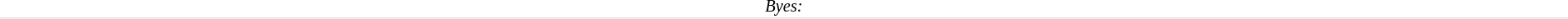<table cellspacing=0 style="border-top:0px solid 000000;border-bottom:1px solid #e0e0e0;width:100%">
<tr>
<td width=100% valign=top align=center style=font-size:85%><em>Byes: </em></td>
</tr>
</table>
